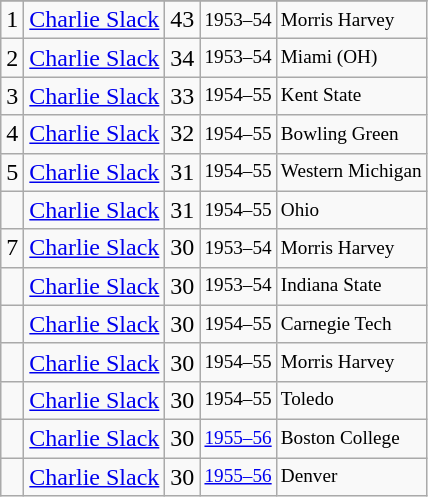<table class="wikitable">
<tr>
</tr>
<tr>
<td>1</td>
<td><a href='#'>Charlie Slack</a></td>
<td>43</td>
<td style="font-size:80%;">1953–54</td>
<td style="font-size:80%;">Morris Harvey</td>
</tr>
<tr>
<td>2</td>
<td><a href='#'>Charlie Slack</a></td>
<td>34</td>
<td style="font-size:80%;">1953–54</td>
<td style="font-size:80%;">Miami (OH)</td>
</tr>
<tr>
<td>3</td>
<td><a href='#'>Charlie Slack</a></td>
<td>33</td>
<td style="font-size:80%;">1954–55</td>
<td style="font-size:80%;">Kent State</td>
</tr>
<tr>
<td>4</td>
<td><a href='#'>Charlie Slack</a></td>
<td>32</td>
<td style="font-size:80%;">1954–55</td>
<td style="font-size:80%;">Bowling Green</td>
</tr>
<tr>
<td>5</td>
<td><a href='#'>Charlie Slack</a></td>
<td>31</td>
<td style="font-size:80%;">1954–55</td>
<td style="font-size:80%;">Western Michigan</td>
</tr>
<tr>
<td></td>
<td><a href='#'>Charlie Slack</a></td>
<td>31</td>
<td style="font-size:80%;">1954–55</td>
<td style="font-size:80%;">Ohio</td>
</tr>
<tr>
<td>7</td>
<td><a href='#'>Charlie Slack</a></td>
<td>30</td>
<td style="font-size:80%;">1953–54</td>
<td style="font-size:80%;">Morris Harvey</td>
</tr>
<tr>
<td></td>
<td><a href='#'>Charlie Slack</a></td>
<td>30</td>
<td style="font-size:80%;">1953–54</td>
<td style="font-size:80%;">Indiana State</td>
</tr>
<tr>
<td></td>
<td><a href='#'>Charlie Slack</a></td>
<td>30</td>
<td style="font-size:80%;">1954–55</td>
<td style="font-size:80%;">Carnegie Tech</td>
</tr>
<tr>
<td></td>
<td><a href='#'>Charlie Slack</a></td>
<td>30</td>
<td style="font-size:80%;">1954–55</td>
<td style="font-size:80%;">Morris Harvey</td>
</tr>
<tr>
<td></td>
<td><a href='#'>Charlie Slack</a></td>
<td>30</td>
<td style="font-size:80%;">1954–55</td>
<td style="font-size:80%;">Toledo</td>
</tr>
<tr>
<td></td>
<td><a href='#'>Charlie Slack</a></td>
<td>30</td>
<td style="font-size:80%;"><a href='#'>1955–56</a></td>
<td style="font-size:80%;">Boston College</td>
</tr>
<tr>
<td></td>
<td><a href='#'>Charlie Slack</a></td>
<td>30</td>
<td style="font-size:80%;"><a href='#'>1955–56</a></td>
<td style="font-size:80%;">Denver</td>
</tr>
</table>
